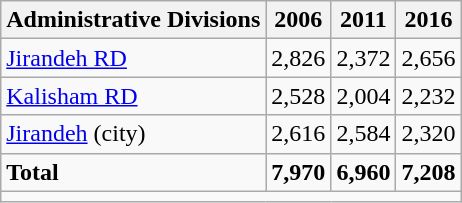<table class="wikitable">
<tr>
<th>Administrative Divisions</th>
<th>2006</th>
<th>2011</th>
<th>2016</th>
</tr>
<tr>
<td><a href='#'>Jirandeh RD</a></td>
<td style="text-align: right;">2,826</td>
<td style="text-align: right;">2,372</td>
<td style="text-align: right;">2,656</td>
</tr>
<tr>
<td><a href='#'>Kalisham RD</a></td>
<td style="text-align: right;">2,528</td>
<td style="text-align: right;">2,004</td>
<td style="text-align: right;">2,232</td>
</tr>
<tr>
<td><a href='#'>Jirandeh</a> (city)</td>
<td style="text-align: right;">2,616</td>
<td style="text-align: right;">2,584</td>
<td style="text-align: right;">2,320</td>
</tr>
<tr>
<td><strong>Total</strong></td>
<td style="text-align: right;"><strong>7,970</strong></td>
<td style="text-align: right;"><strong>6,960</strong></td>
<td style="text-align: right;"><strong>7,208</strong></td>
</tr>
<tr>
<td colspan=4></td>
</tr>
</table>
